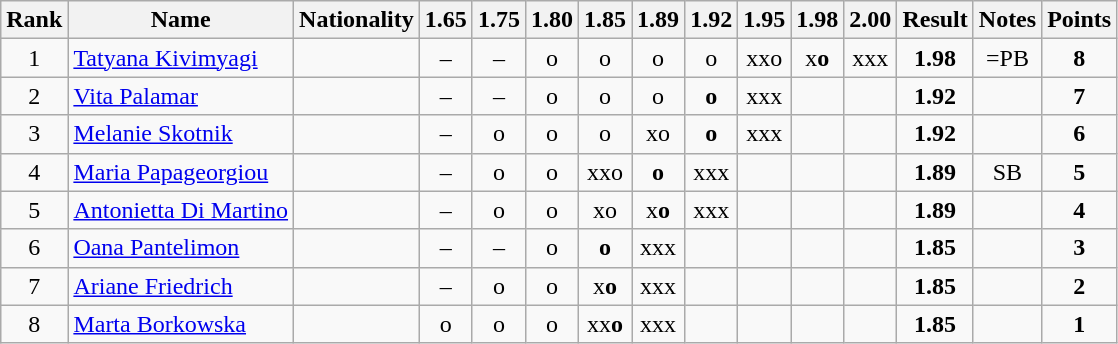<table class="wikitable sortable" style="text-align:center">
<tr>
<th>Rank</th>
<th>Name</th>
<th>Nationality</th>
<th>1.65</th>
<th>1.75</th>
<th>1.80</th>
<th>1.85</th>
<th>1.89</th>
<th>1.92</th>
<th>1.95</th>
<th>1.98</th>
<th>2.00</th>
<th>Result</th>
<th>Notes</th>
<th>Points</th>
</tr>
<tr>
<td>1</td>
<td align=left><a href='#'>Tatyana Kivimyagi</a></td>
<td align=left></td>
<td>–</td>
<td>–</td>
<td>o</td>
<td>o</td>
<td>o</td>
<td>o</td>
<td>xxo</td>
<td>x<strong>o</strong></td>
<td>xxx</td>
<td><strong>1.98</strong></td>
<td>=PB</td>
<td><strong>8</strong></td>
</tr>
<tr>
<td>2</td>
<td align=left><a href='#'>Vita Palamar</a></td>
<td align=left></td>
<td>–</td>
<td>–</td>
<td>o</td>
<td>o</td>
<td>o</td>
<td><strong>o</strong></td>
<td>xxx</td>
<td></td>
<td></td>
<td><strong>1.92</strong></td>
<td></td>
<td><strong>7</strong></td>
</tr>
<tr>
<td>3</td>
<td align=left><a href='#'>Melanie Skotnik</a></td>
<td align=left></td>
<td>–</td>
<td>o</td>
<td>o</td>
<td>o</td>
<td>xo</td>
<td><strong>o</strong></td>
<td>xxx</td>
<td></td>
<td></td>
<td><strong>1.92</strong></td>
<td></td>
<td><strong>6</strong></td>
</tr>
<tr>
<td>4</td>
<td align=left><a href='#'>Maria Papageorgiou</a></td>
<td align=left></td>
<td>–</td>
<td>o</td>
<td>o</td>
<td>xxo</td>
<td><strong>o</strong></td>
<td>xxx</td>
<td></td>
<td></td>
<td></td>
<td><strong>1.89</strong></td>
<td>SB</td>
<td><strong>5</strong></td>
</tr>
<tr>
<td>5</td>
<td align=left><a href='#'>Antonietta Di Martino</a></td>
<td align=left></td>
<td>–</td>
<td>o</td>
<td>o</td>
<td>xo</td>
<td>x<strong>o</strong></td>
<td>xxx</td>
<td></td>
<td></td>
<td></td>
<td><strong>1.89</strong></td>
<td></td>
<td><strong>4</strong></td>
</tr>
<tr>
<td>6</td>
<td align=left><a href='#'>Oana Pantelimon</a></td>
<td align=left></td>
<td>–</td>
<td>–</td>
<td>o</td>
<td><strong>o</strong></td>
<td>xxx</td>
<td></td>
<td></td>
<td></td>
<td></td>
<td><strong>1.85</strong></td>
<td></td>
<td><strong>3</strong></td>
</tr>
<tr>
<td>7</td>
<td align=left><a href='#'>Ariane Friedrich</a></td>
<td align=left></td>
<td>–</td>
<td>o</td>
<td>o</td>
<td>x<strong>o</strong></td>
<td>xxx</td>
<td></td>
<td></td>
<td></td>
<td></td>
<td><strong>1.85</strong></td>
<td></td>
<td><strong>2</strong></td>
</tr>
<tr>
<td>8</td>
<td align=left><a href='#'>Marta Borkowska</a></td>
<td align=left></td>
<td>o</td>
<td>o</td>
<td>o</td>
<td>xx<strong>o</strong></td>
<td>xxx</td>
<td></td>
<td></td>
<td></td>
<td></td>
<td><strong>1.85</strong></td>
<td></td>
<td><strong>1</strong></td>
</tr>
</table>
